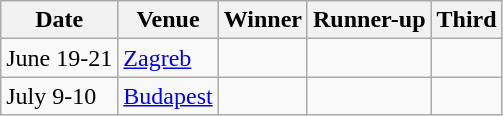<table class="wikitable">
<tr>
<th>Date</th>
<th>Venue</th>
<th>Winner</th>
<th>Runner-up</th>
<th>Third</th>
</tr>
<tr>
<td>June 19-21</td>
<td> <a href='#'>Zagreb</a></td>
<td></td>
<td></td>
<td></td>
</tr>
<tr>
<td>July 9-10</td>
<td> <a href='#'>Budapest</a></td>
<td></td>
<td></td>
<td></td>
</tr>
</table>
